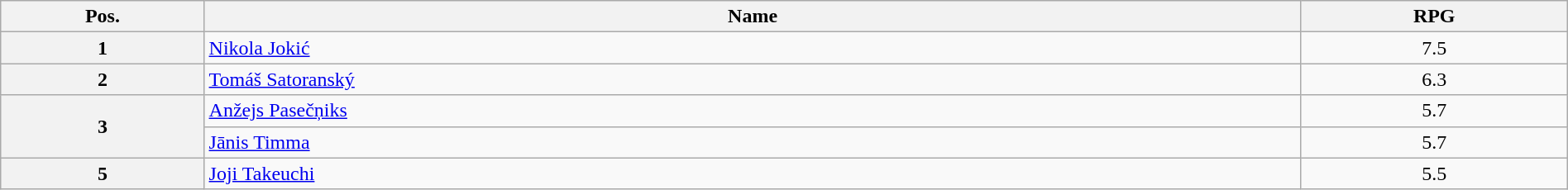<table class=wikitable width=100% style="text-align:center;">
<tr>
<th width="13%">Pos.</th>
<th width="70%">Name</th>
<th width="17%">RPG</th>
</tr>
<tr>
<th>1</th>
<td align=left> <a href='#'>Nikola Jokić</a></td>
<td>7.5</td>
</tr>
<tr>
<th>2</th>
<td align=left> <a href='#'>Tomáš Satoranský</a></td>
<td>6.3</td>
</tr>
<tr>
<th rowspan=2>3</th>
<td align=left> <a href='#'>Anžejs Pasečņiks</a></td>
<td>5.7</td>
</tr>
<tr>
<td align=left> <a href='#'>Jānis Timma</a></td>
<td>5.7</td>
</tr>
<tr>
<th>5</th>
<td align=left> <a href='#'>Joji Takeuchi</a></td>
<td>5.5</td>
</tr>
</table>
